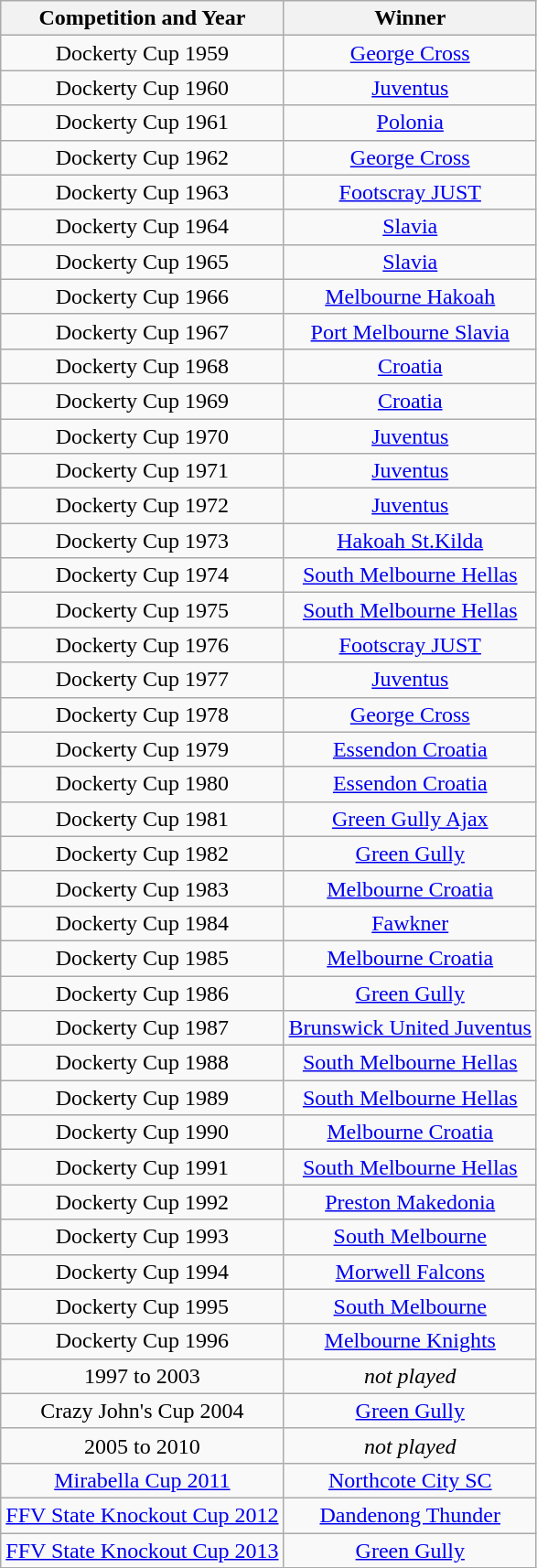<table class="wikitable" style="text-align:center">
<tr>
<th>Competition and Year</th>
<th>Winner</th>
</tr>
<tr>
<td>Dockerty Cup 1959</td>
<td><a href='#'>George Cross</a></td>
</tr>
<tr>
<td>Dockerty Cup 1960</td>
<td><a href='#'>Juventus</a></td>
</tr>
<tr>
<td>Dockerty Cup 1961</td>
<td><a href='#'>Polonia</a></td>
</tr>
<tr>
<td>Dockerty Cup 1962</td>
<td><a href='#'>George Cross</a></td>
</tr>
<tr>
<td>Dockerty Cup 1963</td>
<td><a href='#'>Footscray JUST</a></td>
</tr>
<tr>
<td>Dockerty Cup 1964</td>
<td><a href='#'>Slavia</a></td>
</tr>
<tr>
<td>Dockerty Cup 1965</td>
<td><a href='#'>Slavia</a></td>
</tr>
<tr>
<td>Dockerty Cup 1966</td>
<td><a href='#'>Melbourne Hakoah</a></td>
</tr>
<tr>
<td>Dockerty Cup 1967</td>
<td><a href='#'>Port Melbourne Slavia</a></td>
</tr>
<tr>
<td>Dockerty Cup 1968</td>
<td><a href='#'>Croatia</a></td>
</tr>
<tr>
<td>Dockerty Cup 1969</td>
<td><a href='#'>Croatia</a></td>
</tr>
<tr>
<td>Dockerty Cup 1970</td>
<td><a href='#'>Juventus</a></td>
</tr>
<tr>
<td>Dockerty Cup 1971</td>
<td><a href='#'>Juventus</a></td>
</tr>
<tr>
<td>Dockerty Cup 1972</td>
<td><a href='#'>Juventus</a></td>
</tr>
<tr>
<td>Dockerty Cup 1973</td>
<td><a href='#'>Hakoah St.Kilda</a></td>
</tr>
<tr>
<td>Dockerty Cup 1974</td>
<td><a href='#'>South Melbourne Hellas</a></td>
</tr>
<tr>
<td>Dockerty Cup 1975</td>
<td><a href='#'>South Melbourne Hellas</a></td>
</tr>
<tr>
<td>Dockerty Cup 1976</td>
<td><a href='#'>Footscray JUST</a></td>
</tr>
<tr>
<td>Dockerty Cup 1977</td>
<td><a href='#'>Juventus</a></td>
</tr>
<tr>
<td>Dockerty Cup 1978</td>
<td><a href='#'>George Cross</a></td>
</tr>
<tr>
<td>Dockerty Cup 1979</td>
<td><a href='#'>Essendon Croatia</a></td>
</tr>
<tr>
<td>Dockerty Cup 1980</td>
<td><a href='#'>Essendon Croatia</a></td>
</tr>
<tr>
<td>Dockerty Cup 1981</td>
<td><a href='#'>Green Gully Ajax</a></td>
</tr>
<tr>
<td>Dockerty Cup 1982</td>
<td><a href='#'>Green Gully</a></td>
</tr>
<tr>
<td>Dockerty Cup 1983</td>
<td><a href='#'>Melbourne Croatia</a></td>
</tr>
<tr>
<td>Dockerty Cup 1984</td>
<td><a href='#'>Fawkner</a></td>
</tr>
<tr>
<td>Dockerty Cup 1985</td>
<td><a href='#'>Melbourne Croatia</a></td>
</tr>
<tr>
<td>Dockerty Cup 1986</td>
<td><a href='#'>Green Gully</a></td>
</tr>
<tr>
<td>Dockerty Cup 1987</td>
<td><a href='#'>Brunswick United Juventus</a></td>
</tr>
<tr>
<td>Dockerty Cup 1988</td>
<td><a href='#'>South Melbourne Hellas</a></td>
</tr>
<tr>
<td>Dockerty Cup 1989</td>
<td><a href='#'>South Melbourne Hellas</a></td>
</tr>
<tr>
<td>Dockerty Cup 1990</td>
<td><a href='#'>Melbourne Croatia</a></td>
</tr>
<tr>
<td>Dockerty Cup 1991</td>
<td><a href='#'>South Melbourne Hellas</a></td>
</tr>
<tr>
<td>Dockerty Cup 1992</td>
<td><a href='#'>Preston Makedonia</a></td>
</tr>
<tr>
<td>Dockerty Cup 1993</td>
<td><a href='#'>South Melbourne</a></td>
</tr>
<tr>
<td>Dockerty Cup 1994</td>
<td><a href='#'>Morwell Falcons</a></td>
</tr>
<tr>
<td>Dockerty Cup 1995</td>
<td><a href='#'>South Melbourne</a></td>
</tr>
<tr>
<td>Dockerty Cup 1996</td>
<td><a href='#'>Melbourne Knights</a></td>
</tr>
<tr>
<td>1997 to 2003</td>
<td><em>not played</em></td>
</tr>
<tr>
<td>Crazy John's Cup 2004</td>
<td><a href='#'>Green Gully</a></td>
</tr>
<tr>
<td>2005 to 2010</td>
<td><em>not played</em></td>
</tr>
<tr>
<td><a href='#'>Mirabella Cup 2011</a></td>
<td><a href='#'>Northcote City SC</a></td>
</tr>
<tr>
<td><a href='#'>FFV State Knockout Cup 2012</a></td>
<td><a href='#'>Dandenong Thunder</a></td>
</tr>
<tr>
<td><a href='#'>FFV State Knockout Cup 2013</a></td>
<td><a href='#'>Green Gully</a></td>
</tr>
</table>
